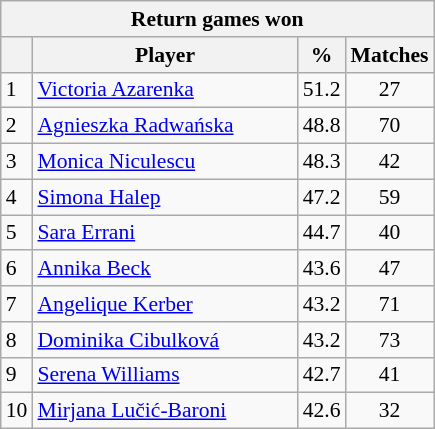<table class="wikitable sortable" style=font-size:90%>
<tr>
<th colspan=4>Return games won</th>
</tr>
<tr>
<th></th>
<th width=170>Player</th>
<th width=20>%</th>
<th>Matches</th>
</tr>
<tr>
<td>1</td>
<td> <a href='#'>Victoria Azarenka</a></td>
<td>51.2</td>
<td align=center>27</td>
</tr>
<tr>
<td>2</td>
<td> <a href='#'>Agnieszka Radwańska</a></td>
<td>48.8</td>
<td align=center>70</td>
</tr>
<tr>
<td>3</td>
<td> <a href='#'>Monica Niculescu</a></td>
<td>48.3</td>
<td align=center>42</td>
</tr>
<tr>
<td>4</td>
<td> <a href='#'>Simona Halep</a></td>
<td>47.2</td>
<td align=center>59</td>
</tr>
<tr>
<td>5</td>
<td> <a href='#'>Sara Errani</a></td>
<td>44.7</td>
<td align=center>40</td>
</tr>
<tr>
<td>6</td>
<td> <a href='#'>Annika Beck</a></td>
<td>43.6</td>
<td align=center>47</td>
</tr>
<tr>
<td>7</td>
<td> <a href='#'>Angelique Kerber</a></td>
<td>43.2</td>
<td align=center>71</td>
</tr>
<tr>
<td>8</td>
<td> <a href='#'>Dominika Cibulková</a></td>
<td>43.2</td>
<td align=center>73</td>
</tr>
<tr>
<td>9</td>
<td> <a href='#'>Serena Williams</a></td>
<td>42.7</td>
<td align=center>41</td>
</tr>
<tr>
<td>10</td>
<td> <a href='#'>Mirjana Lučić-Baroni</a></td>
<td>42.6</td>
<td align=center>32</td>
</tr>
</table>
